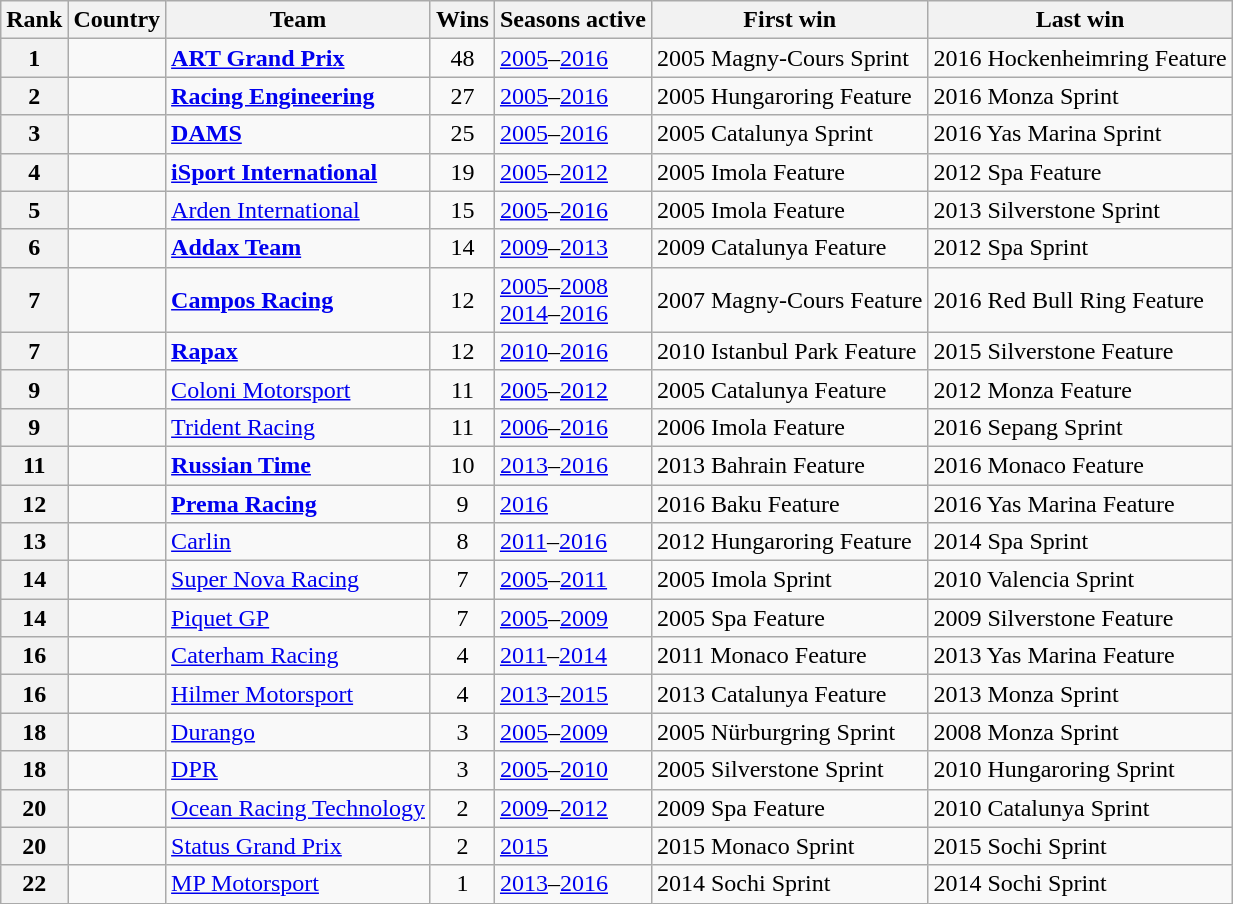<table class="sortable plainrowheaders wikitable">
<tr>
<th scope=col>Rank</th>
<th scope=col>Country</th>
<th scope=col>Team</th>
<th scope=col>Wins</th>
<th scope=col>Seasons active</th>
<th scope=col>First win</th>
<th scope=col>Last win</th>
</tr>
<tr>
<th>1</th>
<td></td>
<td><strong><a href='#'>ART Grand Prix</a></strong></td>
<td align=center>48</td>
<td><a href='#'>2005</a>–<a href='#'>2016</a></td>
<td>2005 Magny-Cours Sprint</td>
<td>2016 Hockenheimring Feature</td>
</tr>
<tr>
<th>2</th>
<td></td>
<td><strong><a href='#'>Racing Engineering</a></strong></td>
<td align=center>27</td>
<td><a href='#'>2005</a>–<a href='#'>2016</a></td>
<td>2005 Hungaroring Feature</td>
<td>2016 Monza Sprint</td>
</tr>
<tr>
<th>3</th>
<td></td>
<td><strong><a href='#'>DAMS</a></strong></td>
<td align=center>25</td>
<td><a href='#'>2005</a>–<a href='#'>2016</a></td>
<td>2005 Catalunya Sprint</td>
<td>2016 Yas Marina Sprint</td>
</tr>
<tr>
<th>4</th>
<td></td>
<td><strong><a href='#'>iSport International</a></strong></td>
<td align=center>19</td>
<td><a href='#'>2005</a>–<a href='#'>2012</a></td>
<td>2005 Imola Feature</td>
<td>2012 Spa Feature</td>
</tr>
<tr>
<th>5</th>
<td><br></td>
<td><a href='#'>Arden International</a></td>
<td align=center>15</td>
<td><a href='#'>2005</a>–<a href='#'>2016</a></td>
<td>2005 Imola Feature</td>
<td>2013 Silverstone Sprint</td>
</tr>
<tr>
<th>6</th>
<td></td>
<td><strong><a href='#'>Addax Team</a></strong></td>
<td align=center>14</td>
<td><a href='#'>2009</a>–<a href='#'>2013</a></td>
<td>2009 Catalunya Feature</td>
<td>2012 Spa Sprint</td>
</tr>
<tr>
<th>7</th>
<td><br></td>
<td><strong><a href='#'>Campos Racing</a></strong></td>
<td align=center>12</td>
<td><a href='#'>2005</a>–<a href='#'>2008</a><br><a href='#'>2014</a>–<a href='#'>2016</a></td>
<td>2007 Magny-Cours Feature</td>
<td>2016 Red Bull Ring Feature</td>
</tr>
<tr>
<th>7</th>
<td></td>
<td><strong><a href='#'>Rapax</a></strong></td>
<td align=center>12</td>
<td><a href='#'>2010</a>–<a href='#'>2016</a></td>
<td>2010 Istanbul Park Feature</td>
<td>2015 Silverstone Feature</td>
</tr>
<tr>
<th>9</th>
<td></td>
<td><a href='#'>Coloni Motorsport</a></td>
<td align=center>11</td>
<td><a href='#'>2005</a>–<a href='#'>2012</a></td>
<td>2005 Catalunya Feature</td>
<td>2012 Monza Feature</td>
</tr>
<tr>
<th>9</th>
<td></td>
<td><a href='#'>Trident Racing</a></td>
<td align=center>11</td>
<td><a href='#'>2006</a>–<a href='#'>2016</a></td>
<td>2006 Imola Feature</td>
<td>2016 Sepang Sprint</td>
</tr>
<tr>
<th>11</th>
<td></td>
<td><strong><a href='#'>Russian Time</a></strong></td>
<td align=center>10</td>
<td><a href='#'>2013</a>–<a href='#'>2016</a></td>
<td>2013 Bahrain Feature</td>
<td>2016 Monaco Feature</td>
</tr>
<tr>
<th>12</th>
<td></td>
<td><strong><a href='#'>Prema Racing</a></strong></td>
<td align=center>9</td>
<td><a href='#'>2016</a></td>
<td>2016 Baku Feature</td>
<td>2016 Yas Marina Feature</td>
</tr>
<tr>
<th>13</th>
<td></td>
<td><a href='#'>Carlin</a></td>
<td align=center>8</td>
<td><a href='#'>2011</a>–<a href='#'>2016</a></td>
<td>2012 Hungaroring Feature</td>
<td>2014 Spa Sprint</td>
</tr>
<tr>
<th>14</th>
<td></td>
<td><a href='#'>Super Nova Racing</a></td>
<td align=center>7</td>
<td><a href='#'>2005</a>–<a href='#'>2011</a></td>
<td>2005 Imola Sprint</td>
<td>2010 Valencia Sprint</td>
</tr>
<tr>
<th>14</th>
<td><br></td>
<td><a href='#'>Piquet GP</a></td>
<td align=center>7</td>
<td><a href='#'>2005</a>–<a href='#'>2009</a></td>
<td>2005 Spa Feature</td>
<td>2009 Silverstone Feature</td>
</tr>
<tr>
<th>16</th>
<td></td>
<td><a href='#'>Caterham Racing</a></td>
<td align=center>4</td>
<td><a href='#'>2011</a>–<a href='#'>2014</a></td>
<td>2011 Monaco Feature</td>
<td>2013 Yas Marina Feature</td>
</tr>
<tr>
<th>16</th>
<td></td>
<td><a href='#'>Hilmer Motorsport</a></td>
<td align=center>4</td>
<td><a href='#'>2013</a>–<a href='#'>2015</a></td>
<td>2013 Catalunya Feature</td>
<td>2013 Monza Sprint</td>
</tr>
<tr>
<th>18</th>
<td></td>
<td><a href='#'>Durango</a></td>
<td align=center>3</td>
<td><a href='#'>2005</a>–<a href='#'>2009</a></td>
<td>2005 Nürburgring Sprint</td>
<td>2008 Monza Sprint</td>
</tr>
<tr>
<th>18</th>
<td></td>
<td><a href='#'>DPR</a></td>
<td align=center>3</td>
<td><a href='#'>2005</a>–<a href='#'>2010</a></td>
<td>2005 Silverstone Sprint</td>
<td>2010 Hungaroring Sprint</td>
</tr>
<tr>
<th>20</th>
<td></td>
<td><a href='#'>Ocean Racing Technology</a></td>
<td align=center>2</td>
<td><a href='#'>2009</a>–<a href='#'>2012</a></td>
<td>2009 Spa Feature</td>
<td>2010 Catalunya Sprint</td>
</tr>
<tr>
<th>20</th>
<td></td>
<td><a href='#'>Status Grand Prix</a></td>
<td align=center>2</td>
<td><a href='#'>2015</a></td>
<td>2015 Monaco Sprint</td>
<td>2015 Sochi Sprint</td>
</tr>
<tr>
<th>22</th>
<td></td>
<td><a href='#'>MP Motorsport</a></td>
<td align=center>1</td>
<td><a href='#'>2013</a>–<a href='#'>2016</a></td>
<td>2014 Sochi Sprint</td>
<td>2014 Sochi Sprint</td>
</tr>
</table>
